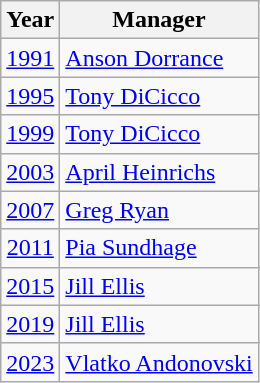<table class="wikitable">
<tr>
<th>Year</th>
<th>Manager</th>
</tr>
<tr>
<td align=center><a href='#'>1991</a></td>
<td> <a href='#'>Anson Dorrance</a></td>
</tr>
<tr>
<td align=center><a href='#'>1995</a></td>
<td> <a href='#'>Tony DiCicco</a></td>
</tr>
<tr>
<td align=center><a href='#'>1999</a></td>
<td> <a href='#'>Tony DiCicco</a></td>
</tr>
<tr>
<td align=center><a href='#'>2003</a></td>
<td> <a href='#'>April Heinrichs</a></td>
</tr>
<tr>
<td align=center><a href='#'>2007</a></td>
<td> <a href='#'>Greg Ryan</a></td>
</tr>
<tr>
<td align=center><a href='#'>2011</a></td>
<td> <a href='#'>Pia Sundhage</a></td>
</tr>
<tr>
<td align=center><a href='#'>2015</a></td>
<td>  <a href='#'>Jill Ellis</a></td>
</tr>
<tr>
<td align=center><a href='#'>2019</a></td>
<td>  <a href='#'>Jill Ellis</a></td>
</tr>
<tr>
<td align=center><a href='#'>2023</a></td>
<td> <a href='#'>Vlatko Andonovski</a></td>
</tr>
</table>
